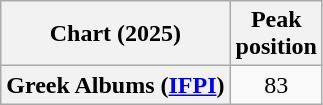<table class="wikitable sortable plainrowheaders" style="text-align:center">
<tr>
<th scope="col">Chart (2025)</th>
<th scope="col">Peak<br>position</th>
</tr>
<tr>
<th scope="row">Greek Albums (<a href='#'>IFPI</a>)</th>
<td>83</td>
</tr>
</table>
